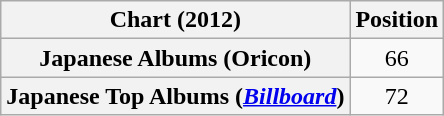<table class="wikitable plainrowheaders">
<tr>
<th>Chart (2012)</th>
<th>Position</th>
</tr>
<tr>
<th scope="row">Japanese Albums (Oricon)</th>
<td style="text-align:center;">66</td>
</tr>
<tr>
<th scope="row">Japanese Top Albums (<em><a href='#'>Billboard</a></em>)</th>
<td style="text-align:center;">72</td>
</tr>
</table>
